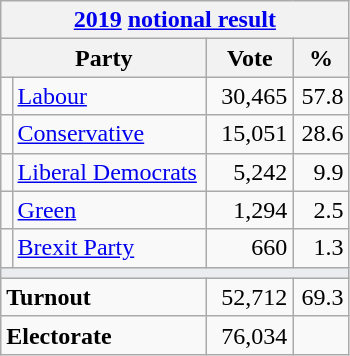<table class="wikitable">
<tr>
<th colspan="4"><a href='#'>2019</a> <a href='#'>notional result</a></th>
</tr>
<tr>
<th bgcolor="#DDDDFF" width="130px" colspan="2">Party</th>
<th bgcolor="#DDDDFF" width="50px">Vote</th>
<th bgcolor="#DDDDFF" width="30px">%</th>
</tr>
<tr>
<td></td>
<td><a href='#'>Labour</a></td>
<td align=right>30,465</td>
<td align=right>57.8</td>
</tr>
<tr>
<td></td>
<td><a href='#'>Conservative</a></td>
<td align=right>15,051</td>
<td align=right>28.6</td>
</tr>
<tr>
<td></td>
<td><a href='#'>Liberal Democrats</a></td>
<td align=right>5,242</td>
<td align=right>9.9</td>
</tr>
<tr>
<td></td>
<td><a href='#'>Green</a></td>
<td align=right>1,294</td>
<td align=right>2.5</td>
</tr>
<tr>
<td></td>
<td><a href='#'>Brexit Party</a></td>
<td align=right>660</td>
<td align=right>1.3</td>
</tr>
<tr>
<td colspan="4" bgcolor="#EAECF0"></td>
</tr>
<tr>
<td colspan="2"><strong>Turnout</strong></td>
<td align=right>52,712</td>
<td align=right>69.3</td>
</tr>
<tr>
<td colspan="2"><strong>Electorate</strong></td>
<td align=right>76,034</td>
</tr>
</table>
